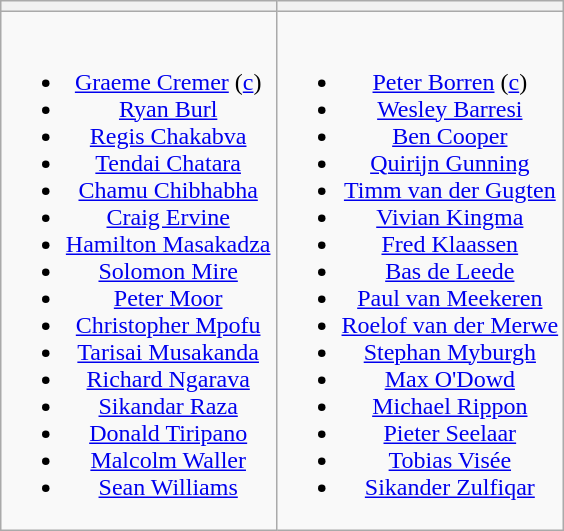<table class="wikitable" style="text-align:center; margin:0 auto">
<tr>
<th></th>
<th></th>
</tr>
<tr style="vertical-align:top">
<td><br><ul><li><a href='#'>Graeme Cremer</a> (<a href='#'>c</a>)</li><li><a href='#'>Ryan Burl</a></li><li><a href='#'>Regis Chakabva</a></li><li><a href='#'>Tendai Chatara</a></li><li><a href='#'>Chamu Chibhabha</a></li><li><a href='#'>Craig Ervine</a></li><li><a href='#'>Hamilton Masakadza</a></li><li><a href='#'>Solomon Mire</a></li><li><a href='#'>Peter Moor</a></li><li><a href='#'>Christopher Mpofu</a></li><li><a href='#'>Tarisai Musakanda</a></li><li><a href='#'>Richard Ngarava</a></li><li><a href='#'>Sikandar Raza</a></li><li><a href='#'>Donald Tiripano</a></li><li><a href='#'>Malcolm Waller</a></li><li><a href='#'>Sean Williams</a></li></ul></td>
<td><br><ul><li><a href='#'>Peter Borren</a> (<a href='#'>c</a>)</li><li><a href='#'>Wesley Barresi</a></li><li><a href='#'>Ben Cooper</a></li><li><a href='#'>Quirijn Gunning</a></li><li><a href='#'>Timm van der Gugten</a></li><li><a href='#'>Vivian Kingma</a></li><li><a href='#'>Fred Klaassen</a></li><li><a href='#'>Bas de Leede</a></li><li><a href='#'>Paul van Meekeren</a></li><li><a href='#'>Roelof van der Merwe</a></li><li><a href='#'>Stephan Myburgh</a></li><li><a href='#'>Max O'Dowd</a></li><li><a href='#'>Michael Rippon</a></li><li><a href='#'>Pieter Seelaar</a></li><li><a href='#'>Tobias Visée</a></li><li><a href='#'>Sikander Zulfiqar</a></li></ul></td>
</tr>
</table>
